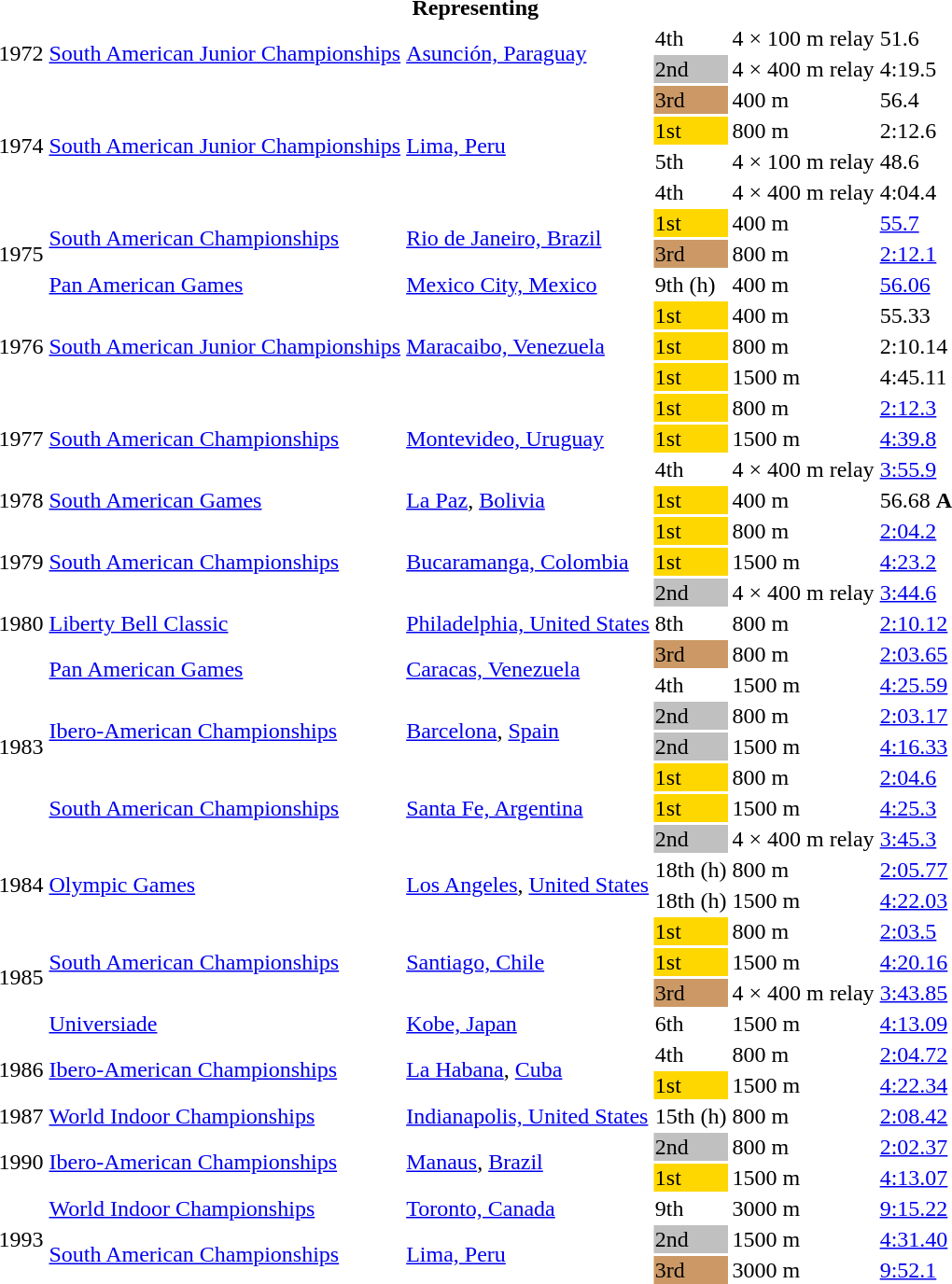<table>
<tr>
<th colspan="6">Representing </th>
</tr>
<tr>
<td rowspan=2>1972</td>
<td rowspan=2><a href='#'>South American Junior Championships</a></td>
<td rowspan=2><a href='#'>Asunción, Paraguay</a></td>
<td>4th</td>
<td>4 × 100 m relay</td>
<td>51.6</td>
</tr>
<tr>
<td bgcolor="silver">2nd</td>
<td>4 × 400 m relay</td>
<td>4:19.5</td>
</tr>
<tr>
<td rowspan=4>1974</td>
<td rowspan=4><a href='#'>South American Junior Championships</a></td>
<td rowspan=4><a href='#'>Lima, Peru</a></td>
<td bgcolor=cc9966>3rd</td>
<td>400 m</td>
<td>56.4</td>
</tr>
<tr>
<td bgcolor=gold>1st</td>
<td>800 m</td>
<td>2:12.6</td>
</tr>
<tr>
<td>5th</td>
<td>4 × 100 m relay</td>
<td>48.6</td>
</tr>
<tr>
<td>4th</td>
<td>4 × 400 m relay</td>
<td>4:04.4</td>
</tr>
<tr>
<td rowspan=3>1975</td>
<td rowspan=2><a href='#'>South American Championships</a></td>
<td rowspan=2><a href='#'>Rio de Janeiro, Brazil</a></td>
<td bgcolor="gold">1st</td>
<td>400 m</td>
<td><a href='#'>55.7</a></td>
</tr>
<tr>
<td bgcolor="cc9966">3rd</td>
<td>800 m</td>
<td><a href='#'>2:12.1</a></td>
</tr>
<tr>
<td><a href='#'>Pan American Games</a></td>
<td><a href='#'>Mexico City, Mexico</a></td>
<td>9th (h)</td>
<td>400 m</td>
<td><a href='#'>56.06</a></td>
</tr>
<tr>
<td rowspan=3>1976</td>
<td rowspan=3><a href='#'>South American Junior Championships</a></td>
<td rowspan=3><a href='#'>Maracaibo, Venezuela</a></td>
<td bgcolor=gold>1st</td>
<td>400 m</td>
<td>55.33</td>
</tr>
<tr>
<td bgcolor=gold>1st</td>
<td>800 m</td>
<td>2:10.14</td>
</tr>
<tr>
<td bgcolor=gold>1st</td>
<td>1500 m</td>
<td>4:45.11</td>
</tr>
<tr>
<td rowspan=3>1977</td>
<td rowspan=3><a href='#'>South American Championships</a></td>
<td rowspan=3><a href='#'>Montevideo, Uruguay</a></td>
<td bgcolor="gold">1st</td>
<td>800 m</td>
<td><a href='#'>2:12.3</a></td>
</tr>
<tr>
<td bgcolor="gold">1st</td>
<td>1500 m</td>
<td><a href='#'>4:39.8</a></td>
</tr>
<tr>
<td>4th</td>
<td>4 × 400 m relay</td>
<td><a href='#'>3:55.9</a></td>
</tr>
<tr>
<td>1978</td>
<td><a href='#'>South American Games</a></td>
<td><a href='#'>La Paz</a>, <a href='#'>Bolivia</a></td>
<td bgcolor=gold>1st</td>
<td>400 m</td>
<td>56.68 <strong>A</strong></td>
</tr>
<tr>
<td rowspan=3>1979</td>
<td rowspan=3><a href='#'>South American Championships</a></td>
<td rowspan=3><a href='#'>Bucaramanga, Colombia</a></td>
<td bgcolor="gold">1st</td>
<td>800 m</td>
<td><a href='#'>2:04.2</a></td>
</tr>
<tr>
<td bgcolor="gold">1st</td>
<td>1500 m</td>
<td><a href='#'>4:23.2</a></td>
</tr>
<tr>
<td bgcolor=silver>2nd</td>
<td>4 × 400 m relay</td>
<td><a href='#'>3:44.6</a></td>
</tr>
<tr>
<td>1980</td>
<td><a href='#'>Liberty Bell Classic</a></td>
<td><a href='#'>Philadelphia, United States</a></td>
<td>8th</td>
<td>800 m</td>
<td><a href='#'>2:10.12</a></td>
</tr>
<tr>
<td rowspan=7>1983</td>
<td rowspan=2><a href='#'>Pan American Games</a></td>
<td rowspan=2><a href='#'>Caracas, Venezuela</a></td>
<td bgcolor="cc9966">3rd</td>
<td>800 m</td>
<td><a href='#'>2:03.65</a></td>
</tr>
<tr>
<td>4th</td>
<td>1500 m</td>
<td><a href='#'>4:25.59</a></td>
</tr>
<tr>
<td rowspan=2><a href='#'>Ibero-American Championships</a></td>
<td rowspan=2><a href='#'>Barcelona</a>, <a href='#'>Spain</a></td>
<td bgcolor=silver>2nd</td>
<td>800 m</td>
<td><a href='#'>2:03.17</a></td>
</tr>
<tr>
<td bgcolor=silver>2nd</td>
<td>1500 m</td>
<td><a href='#'>4:16.33</a></td>
</tr>
<tr>
<td rowspan=3><a href='#'>South American Championships</a></td>
<td rowspan=3><a href='#'>Santa Fe, Argentina</a></td>
<td bgcolor="gold">1st</td>
<td>800 m</td>
<td><a href='#'>2:04.6</a></td>
</tr>
<tr>
<td bgcolor="gold">1st</td>
<td>1500 m</td>
<td><a href='#'>4:25.3</a></td>
</tr>
<tr>
<td bgcolor=silver>2nd</td>
<td>4 × 400 m relay</td>
<td><a href='#'>3:45.3</a></td>
</tr>
<tr>
<td rowspan=2>1984</td>
<td rowspan=2><a href='#'>Olympic Games</a></td>
<td rowspan=2><a href='#'>Los Angeles</a>, <a href='#'>United States</a></td>
<td>18th (h)</td>
<td>800 m</td>
<td><a href='#'>2:05.77</a></td>
</tr>
<tr>
<td>18th (h)</td>
<td>1500 m</td>
<td><a href='#'>4:22.03</a></td>
</tr>
<tr>
<td rowspan=4>1985</td>
<td rowspan=3><a href='#'>South American Championships</a></td>
<td rowspan=3><a href='#'>Santiago, Chile</a></td>
<td bgcolor="gold">1st</td>
<td>800 m</td>
<td><a href='#'>2:03.5</a></td>
</tr>
<tr>
<td bgcolor="gold">1st</td>
<td>1500 m</td>
<td><a href='#'>4:20.16</a></td>
</tr>
<tr>
<td bgcolor=cc9966>3rd</td>
<td>4 × 400 m relay</td>
<td><a href='#'>3:43.85</a></td>
</tr>
<tr>
<td><a href='#'>Universiade</a></td>
<td><a href='#'>Kobe, Japan</a></td>
<td>6th</td>
<td>1500 m</td>
<td><a href='#'>4:13.09</a></td>
</tr>
<tr>
<td rowspan=2>1986</td>
<td rowspan=2><a href='#'>Ibero-American Championships</a></td>
<td rowspan=2><a href='#'>La Habana</a>, <a href='#'>Cuba</a></td>
<td>4th</td>
<td>800 m</td>
<td><a href='#'>2:04.72</a></td>
</tr>
<tr>
<td bgcolor=gold>1st</td>
<td>1500 m</td>
<td><a href='#'>4:22.34</a></td>
</tr>
<tr>
<td>1987</td>
<td><a href='#'>World Indoor Championships</a></td>
<td><a href='#'>Indianapolis, United States</a></td>
<td>15th (h)</td>
<td>800 m</td>
<td><a href='#'>2:08.42</a></td>
</tr>
<tr>
<td rowspan=2>1990</td>
<td rowspan=2><a href='#'>Ibero-American Championships</a></td>
<td rowspan=2><a href='#'>Manaus</a>, <a href='#'>Brazil</a></td>
<td bgcolor=silver>2nd</td>
<td>800 m</td>
<td><a href='#'>2:02.37</a></td>
</tr>
<tr>
<td bgcolor=gold>1st</td>
<td>1500 m</td>
<td><a href='#'>4:13.07</a></td>
</tr>
<tr>
<td rowspan=3>1993</td>
<td><a href='#'>World Indoor Championships</a></td>
<td><a href='#'>Toronto, Canada</a></td>
<td>9th</td>
<td>3000 m</td>
<td><a href='#'>9:15.22</a></td>
</tr>
<tr>
<td rowspan=2><a href='#'>South American Championships</a></td>
<td rowspan=2><a href='#'>Lima, Peru</a></td>
<td bgcolor="silver">2nd</td>
<td>1500 m</td>
<td><a href='#'>4:31.40</a></td>
</tr>
<tr>
<td bgcolor="cc9966">3rd</td>
<td>3000 m</td>
<td><a href='#'>9:52.1</a></td>
</tr>
</table>
